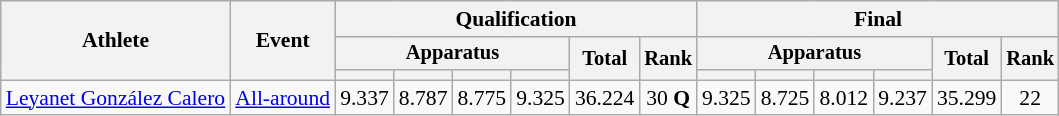<table class="wikitable" style="font-size:90%">
<tr>
<th rowspan=3>Athlete</th>
<th rowspan=3>Event</th>
<th colspan=6>Qualification</th>
<th colspan=6>Final</th>
</tr>
<tr style="font-size:95%">
<th colspan=4>Apparatus</th>
<th rowspan=2>Total</th>
<th rowspan=2>Rank</th>
<th colspan=4>Apparatus</th>
<th rowspan=2>Total</th>
<th rowspan=2>Rank</th>
</tr>
<tr style="font-size:95%">
<th></th>
<th></th>
<th></th>
<th></th>
<th></th>
<th></th>
<th></th>
<th></th>
</tr>
<tr align=center>
<td align=left><a href='#'>Leyanet González Calero</a></td>
<td align=left><a href='#'>All-around</a></td>
<td>9.337</td>
<td>8.787</td>
<td>8.775</td>
<td>9.325</td>
<td>36.224</td>
<td>30 <strong>Q</strong></td>
<td>9.325</td>
<td>8.725</td>
<td>8.012</td>
<td>9.237</td>
<td>35.299</td>
<td>22</td>
</tr>
</table>
